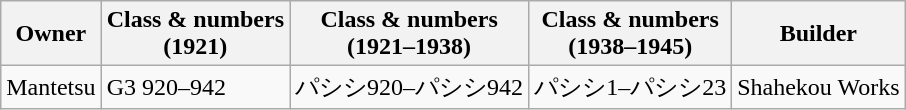<table class="wikitable">
<tr>
<th>Owner</th>
<th>Class & numbers<br>(1921)</th>
<th>Class & numbers<br>(1921–1938)</th>
<th>Class & numbers<br>(1938–1945)</th>
<th>Builder</th>
</tr>
<tr>
<td>Mantetsu</td>
<td>G3 920–942</td>
<td>パシシ920–パシシ942</td>
<td>パシシ1–パシシ23</td>
<td>Shahekou Works</td>
</tr>
</table>
